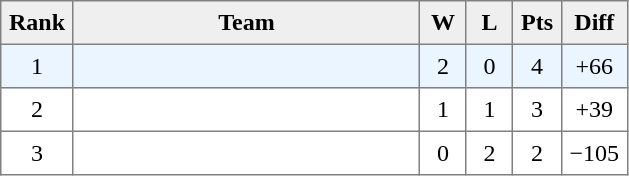<table style=border-collapse:collapse border=1 cellspacing=0 cellpadding=5>
<tr align=center bgcolor=#efefef>
<th width=20>Rank</th>
<th width=220>Team</th>
<th width=20>W</th>
<th width=20>L</th>
<th width=20>Pts</th>
<th width=25>Diff</th>
</tr>
<tr align=center bgcolor=#EBF5FF>
<td>1</td>
<td align=left></td>
<td>2</td>
<td>0</td>
<td>4</td>
<td>+66</td>
</tr>
<tr align=center>
<td>2</td>
<td align=left></td>
<td>1</td>
<td>1</td>
<td>3</td>
<td>+39</td>
</tr>
<tr align=center>
<td>3</td>
<td align=left></td>
<td>0</td>
<td>2</td>
<td>2</td>
<td>−105</td>
</tr>
</table>
